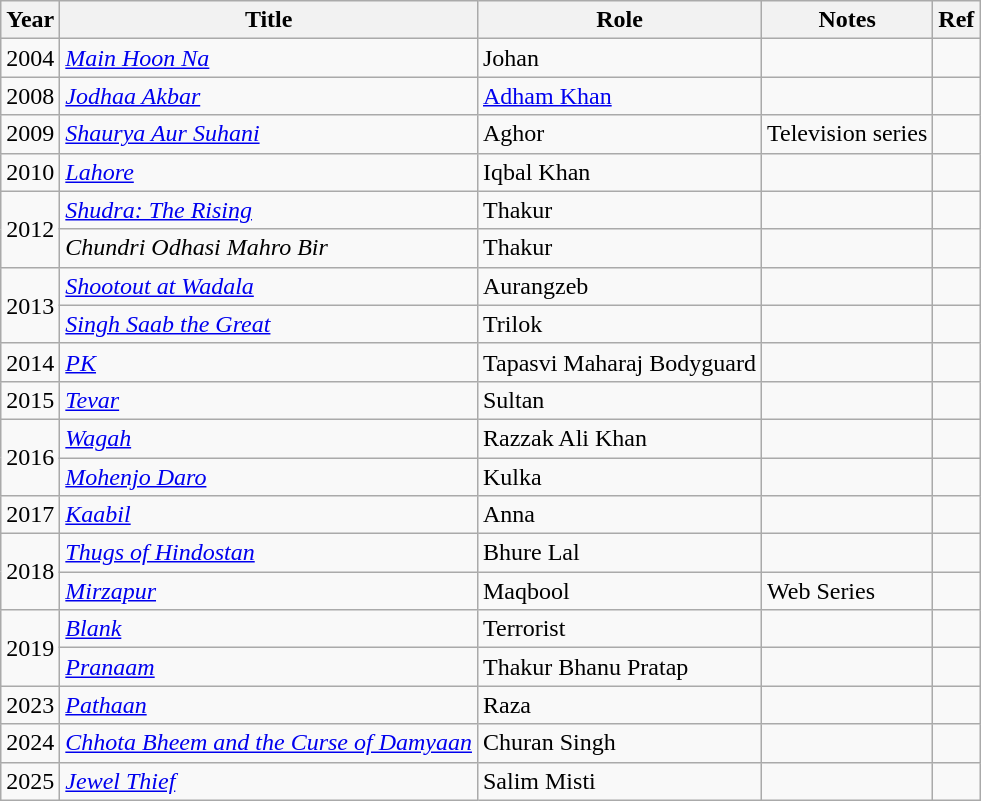<table class="wikitable">
<tr>
<th>Year</th>
<th>Title</th>
<th>Role</th>
<th>Notes</th>
<th>Ref</th>
</tr>
<tr>
<td>2004</td>
<td><em><a href='#'>Main Hoon Na</a></em></td>
<td>Johan</td>
<td></td>
<td></td>
</tr>
<tr>
<td>2008</td>
<td><em><a href='#'>Jodhaa Akbar</a></em></td>
<td><a href='#'>Adham Khan</a></td>
<td></td>
<td></td>
</tr>
<tr>
<td>2009</td>
<td><em><a href='#'>Shaurya Aur Suhani</a></em></td>
<td>Aghor</td>
<td>Television series</td>
<td></td>
</tr>
<tr>
<td>2010</td>
<td><a href='#'><em>Lahore</em></a></td>
<td>Iqbal Khan</td>
<td></td>
<td></td>
</tr>
<tr>
<td rowspan="2">2012</td>
<td><em><a href='#'>Shudra: The Rising</a></em></td>
<td>Thakur</td>
<td></td>
<td></td>
</tr>
<tr>
<td><em>Chundri Odhasi Mahro Bir</em></td>
<td>Thakur</td>
<td></td>
<td></td>
</tr>
<tr>
<td rowspan="2">2013</td>
<td><em><a href='#'>Shootout at Wadala</a></em></td>
<td>Aurangzeb</td>
<td></td>
<td></td>
</tr>
<tr>
<td><em><a href='#'>Singh Saab the Great</a></em></td>
<td>Trilok</td>
<td></td>
<td></td>
</tr>
<tr>
<td>2014</td>
<td><a href='#'><em>PK</em></a></td>
<td>Tapasvi Maharaj Bodyguard</td>
<td></td>
<td></td>
</tr>
<tr>
<td>2015</td>
<td><em><a href='#'>Tevar</a></em></td>
<td>Sultan</td>
<td></td>
<td></td>
</tr>
<tr>
<td rowspan="2">2016</td>
<td><a href='#'><em>Wagah</em></a></td>
<td>Razzak Ali Khan</td>
<td></td>
<td></td>
</tr>
<tr>
<td><a href='#'><em>Mohenjo Daro</em></a></td>
<td>Kulka</td>
<td></td>
<td></td>
</tr>
<tr>
<td>2017</td>
<td><em><a href='#'>Kaabil</a></em></td>
<td>Anna</td>
<td></td>
<td></td>
</tr>
<tr>
<td rowspan="2">2018</td>
<td><em><a href='#'>Thugs of Hindostan</a></em></td>
<td>Bhure Lal</td>
<td></td>
<td></td>
</tr>
<tr>
<td><a href='#'><em>Mirzapur</em></a></td>
<td>Maqbool</td>
<td>Web Series</td>
<td></td>
</tr>
<tr>
<td rowspan="2">2019</td>
<td><em><a href='#'>Blank</a></em></td>
<td>Terrorist</td>
<td></td>
<td></td>
</tr>
<tr>
<td><em><a href='#'>Pranaam</a></em></td>
<td>Thakur Bhanu Pratap</td>
<td></td>
<td></td>
</tr>
<tr>
<td>2023</td>
<td><a href='#'><em>Pathaan</em></a></td>
<td>Raza</td>
<td></td>
<td></td>
</tr>
<tr>
<td>2024</td>
<td><em><a href='#'>Chhota Bheem and the Curse of Damyaan</a></em></td>
<td>Churan Singh</td>
<td></td>
<td></td>
</tr>
<tr>
<td>2025</td>
<td><a href='#'><em>Jewel Thief</em></a></td>
<td>Salim Misti</td>
<td></td>
<td></td>
</tr>
</table>
